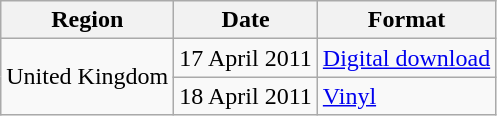<table class=wikitable>
<tr>
<th>Region</th>
<th>Date</th>
<th>Format</th>
</tr>
<tr>
<td align="center" rowspan="2">United Kingdom</td>
<td>17 April 2011</td>
<td><a href='#'>Digital download</a></td>
</tr>
<tr>
<td>18 April 2011</td>
<td><a href='#'>Vinyl</a></td>
</tr>
</table>
